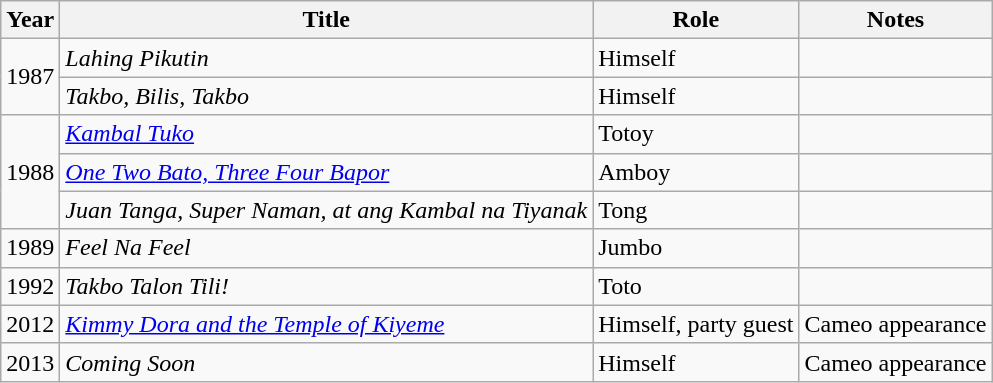<table class="wikitable sortable">
<tr>
<th scope="col">Year</th>
<th scope="col">Title</th>
<th scope="col">Role</th>
<th scope="col" class="unsortable">Notes</th>
</tr>
<tr>
<td rowspan="2">1987</td>
<td><em>Lahing Pikutin</em></td>
<td>Himself</td>
<td></td>
</tr>
<tr>
<td><em>Takbo, Bilis, Takbo</em></td>
<td>Himself</td>
<td></td>
</tr>
<tr>
<td rowspan="3">1988</td>
<td><em><a href='#'>Kambal Tuko</a></em></td>
<td>Totoy</td>
<td></td>
</tr>
<tr>
<td><em><a href='#'>One Two Bato, Three Four Bapor</a></em></td>
<td>Amboy</td>
<td></td>
</tr>
<tr>
<td><em>Juan Tanga, Super Naman, at ang Kambal na Tiyanak</em></td>
<td>Tong</td>
<td></td>
</tr>
<tr>
<td>1989</td>
<td><em>Feel Na Feel</em></td>
<td>Jumbo</td>
<td></td>
</tr>
<tr>
<td>1992</td>
<td><em>Takbo Talon Tili!</em></td>
<td>Toto</td>
<td></td>
</tr>
<tr>
<td>2012</td>
<td><em><a href='#'>Kimmy Dora and the Temple of Kiyeme</a></em></td>
<td>Himself, party guest</td>
<td>Cameo appearance</td>
</tr>
<tr>
<td>2013</td>
<td><em>Coming Soon</em></td>
<td>Himself</td>
<td>Cameo appearance</td>
</tr>
</table>
